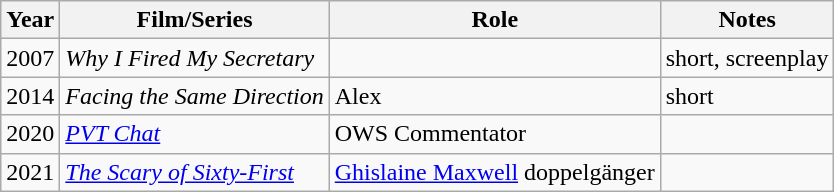<table class="wikitable" style="font-size:100%">
<tr>
<th>Year</th>
<th>Film/Series</th>
<th>Role</th>
<th>Notes</th>
</tr>
<tr>
<td>2007</td>
<td><em>Why I Fired My Secretary</em></td>
<td></td>
<td>short, screenplay</td>
</tr>
<tr>
<td>2014</td>
<td><em>Facing the Same Direction</em></td>
<td>Alex</td>
<td>short</td>
</tr>
<tr>
<td>2020</td>
<td><em><a href='#'>PVT Chat</a></em></td>
<td>OWS Commentator</td>
<td></td>
</tr>
<tr>
<td>2021</td>
<td><em><a href='#'>The Scary of Sixty-First</a></em></td>
<td><a href='#'>Ghislaine Maxwell</a> doppelgänger</td>
<td></td>
</tr>
</table>
